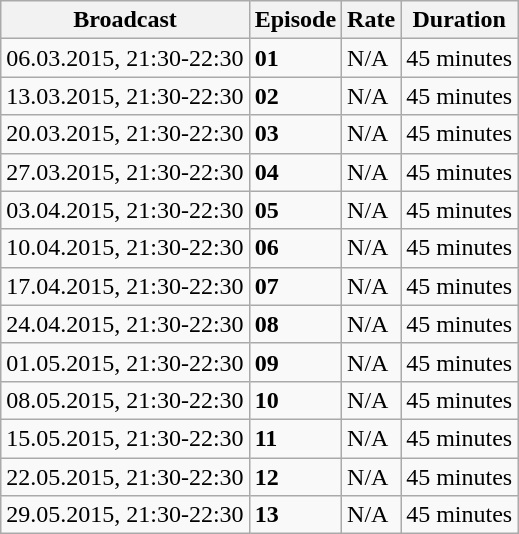<table class="wikitable">
<tr>
<th>Broadcast</th>
<th>Episode</th>
<th>Rate</th>
<th>Duration</th>
</tr>
<tr>
<td>06.03.2015, 21:30-22:30</td>
<td><strong>01</strong></td>
<td>N/A</td>
<td>45 minutes</td>
</tr>
<tr>
<td>13.03.2015, 21:30-22:30</td>
<td><strong>02</strong></td>
<td>N/A</td>
<td>45 minutes</td>
</tr>
<tr>
<td>20.03.2015, 21:30-22:30</td>
<td><strong>03</strong></td>
<td>N/A</td>
<td>45 minutes</td>
</tr>
<tr>
<td>27.03.2015, 21:30-22:30</td>
<td><strong>04</strong></td>
<td>N/A</td>
<td>45 minutes</td>
</tr>
<tr>
<td>03.04.2015, 21:30-22:30</td>
<td><strong>05</strong></td>
<td>N/A</td>
<td>45 minutes</td>
</tr>
<tr>
<td>10.04.2015, 21:30-22:30</td>
<td><strong>06</strong></td>
<td>N/A</td>
<td>45 minutes</td>
</tr>
<tr>
<td>17.04.2015, 21:30-22:30</td>
<td><strong>07</strong></td>
<td>N/A</td>
<td>45 minutes</td>
</tr>
<tr>
<td>24.04.2015, 21:30-22:30</td>
<td><strong>08</strong></td>
<td>N/A</td>
<td>45 minutes</td>
</tr>
<tr>
<td>01.05.2015, 21:30-22:30</td>
<td><strong>09</strong></td>
<td>N/A</td>
<td>45 minutes</td>
</tr>
<tr>
<td>08.05.2015, 21:30-22:30</td>
<td><strong>10</strong></td>
<td>N/A</td>
<td>45 minutes</td>
</tr>
<tr>
<td>15.05.2015, 21:30-22:30</td>
<td><strong>11</strong></td>
<td>N/A</td>
<td>45 minutes</td>
</tr>
<tr>
<td>22.05.2015, 21:30-22:30</td>
<td><strong>12</strong></td>
<td>N/A</td>
<td>45 minutes</td>
</tr>
<tr>
<td>29.05.2015, 21:30-22:30</td>
<td><strong>13</strong></td>
<td>N/A</td>
<td>45 minutes</td>
</tr>
</table>
